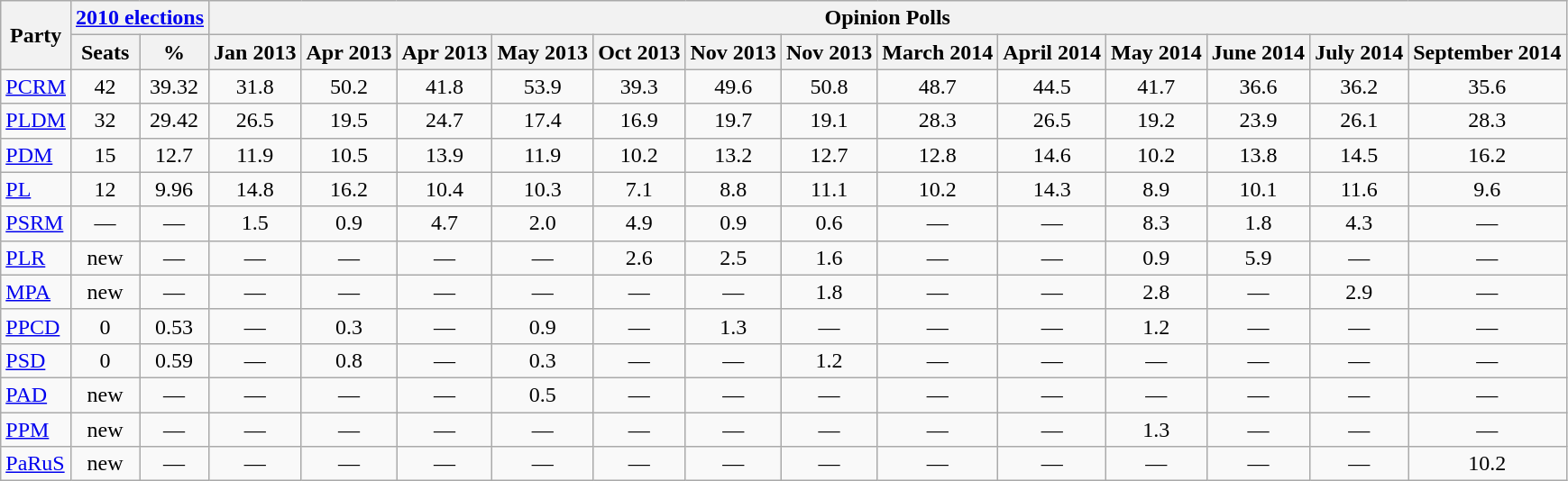<table class=wikitable style="text-align:center">
<tr>
<th rowspan=2>Party</th>
<th colspan=2><a href='#'>2010 elections</a></th>
<th colspan=13>Opinion Polls</th>
</tr>
<tr>
<th>Seats</th>
<th>%</th>
<th>Jan 2013</th>
<th>Apr 2013</th>
<th>Apr 2013</th>
<th>May 2013</th>
<th>Oct 2013</th>
<th>Nov 2013</th>
<th>Nov 2013</th>
<th>March 2014</th>
<th>April 2014</th>
<th>May 2014</th>
<th>June 2014</th>
<th>July 2014</th>
<th>September 2014</th>
</tr>
<tr>
<td style="text-align: left;"><a href='#'>PCRM</a></td>
<td>42</td>
<td>39.32</td>
<td>31.8</td>
<td>50.2</td>
<td>41.8</td>
<td>53.9</td>
<td>39.3</td>
<td>49.6</td>
<td>50.8</td>
<td>48.7</td>
<td>44.5</td>
<td>41.7</td>
<td>36.6</td>
<td>36.2</td>
<td>35.6</td>
</tr>
<tr>
<td style="text-align: left;"><a href='#'>PLDM</a></td>
<td>32</td>
<td>29.42</td>
<td>26.5</td>
<td>19.5</td>
<td>24.7</td>
<td>17.4</td>
<td>16.9</td>
<td>19.7</td>
<td>19.1</td>
<td>28.3</td>
<td>26.5</td>
<td>19.2</td>
<td>23.9</td>
<td>26.1</td>
<td>28.3</td>
</tr>
<tr>
<td style="text-align: left;"><a href='#'>PDM</a></td>
<td>15</td>
<td>12.7</td>
<td>11.9</td>
<td>10.5</td>
<td>13.9</td>
<td>11.9</td>
<td>10.2</td>
<td>13.2</td>
<td>12.7</td>
<td>12.8</td>
<td>14.6</td>
<td>10.2</td>
<td>13.8</td>
<td>14.5</td>
<td>16.2</td>
</tr>
<tr>
<td style="text-align: left;"><a href='#'>PL</a></td>
<td>12</td>
<td>9.96</td>
<td>14.8</td>
<td>16.2</td>
<td>10.4</td>
<td>10.3</td>
<td>7.1</td>
<td>8.8</td>
<td>11.1</td>
<td>10.2</td>
<td>14.3</td>
<td>8.9</td>
<td>10.1</td>
<td>11.6</td>
<td>9.6</td>
</tr>
<tr>
<td style="text-align: left;"><a href='#'>PSRM</a></td>
<td>—</td>
<td>—</td>
<td>1.5</td>
<td>0.9</td>
<td>4.7</td>
<td>2.0</td>
<td>4.9</td>
<td>0.9</td>
<td>0.6</td>
<td>—</td>
<td>—</td>
<td>8.3</td>
<td>1.8</td>
<td>4.3</td>
<td>—</td>
</tr>
<tr>
<td style="text-align: left;"><a href='#'>PLR</a></td>
<td>new</td>
<td>—</td>
<td>—</td>
<td>—</td>
<td>—</td>
<td>—</td>
<td>2.6</td>
<td>2.5</td>
<td>1.6</td>
<td>—</td>
<td>—</td>
<td>0.9</td>
<td>5.9</td>
<td>—</td>
<td>—</td>
</tr>
<tr>
<td style="text-align: left;"><a href='#'>MPA</a></td>
<td>new</td>
<td>—</td>
<td>—</td>
<td>—</td>
<td>—</td>
<td>—</td>
<td>—</td>
<td>—</td>
<td>1.8</td>
<td>—</td>
<td>—</td>
<td>2.8</td>
<td>—</td>
<td>2.9</td>
<td>—</td>
</tr>
<tr>
<td style="text-align: left;"><a href='#'>PPCD</a></td>
<td>0</td>
<td>0.53</td>
<td>—</td>
<td>0.3</td>
<td>—</td>
<td>0.9</td>
<td>—</td>
<td>1.3</td>
<td>—</td>
<td>—</td>
<td>—</td>
<td>1.2</td>
<td>—</td>
<td>—</td>
<td>—</td>
</tr>
<tr>
<td style="text-align: left;"><a href='#'>PSD</a></td>
<td>0</td>
<td>0.59</td>
<td>—</td>
<td>0.8</td>
<td>—</td>
<td>0.3</td>
<td>—</td>
<td>—</td>
<td>1.2</td>
<td>—</td>
<td>—</td>
<td>—</td>
<td>—</td>
<td>—</td>
<td>—</td>
</tr>
<tr>
<td style="text-align: left;"><a href='#'>PAD</a></td>
<td>new</td>
<td>—</td>
<td>—</td>
<td>—</td>
<td>—</td>
<td>0.5</td>
<td>—</td>
<td>—</td>
<td>—</td>
<td>—</td>
<td>—</td>
<td>—</td>
<td>—</td>
<td>—</td>
<td>—</td>
</tr>
<tr>
<td style="text-align: left;"><a href='#'>PPM</a></td>
<td>new</td>
<td>—</td>
<td>—</td>
<td>—</td>
<td>—</td>
<td>—</td>
<td>—</td>
<td>—</td>
<td>—</td>
<td>—</td>
<td>—</td>
<td>1.3</td>
<td>—</td>
<td>—</td>
<td>—</td>
</tr>
<tr>
<td style="text-align: left;"><a href='#'>PaRuS</a></td>
<td>new</td>
<td>—</td>
<td>—</td>
<td>—</td>
<td>—</td>
<td>—</td>
<td>—</td>
<td>—</td>
<td>—</td>
<td>—</td>
<td>—</td>
<td>—</td>
<td>—</td>
<td>—</td>
<td>10.2</td>
</tr>
</table>
